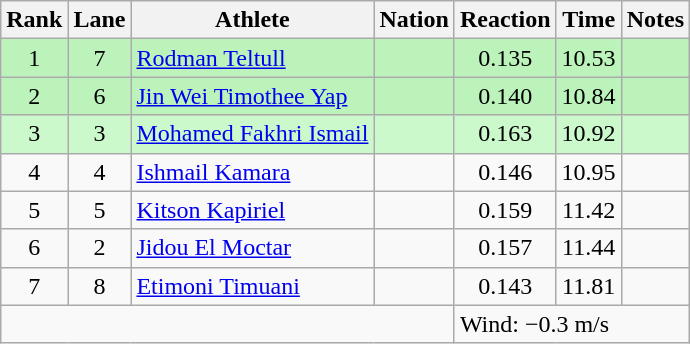<table class="wikitable sortable" style="text-align:center">
<tr>
<th>Rank</th>
<th>Lane</th>
<th>Athlete</th>
<th>Nation</th>
<th>Reaction</th>
<th>Time</th>
<th>Notes</th>
</tr>
<tr style="background:#bbf3bb;">
<td>1</td>
<td>7</td>
<td align=left><a href='#'>Rodman Teltull</a></td>
<td align=left></td>
<td>0.135</td>
<td>10.53</td>
<td></td>
</tr>
<tr style="background:#bbf3bb;">
<td>2</td>
<td>6</td>
<td align=left><a href='#'>Jin Wei Timothee Yap</a></td>
<td align=left></td>
<td>0.140</td>
<td>10.84</td>
<td></td>
</tr>
<tr style="background:#ccf9cc;">
<td>3</td>
<td>3</td>
<td align=left><a href='#'>Mohamed Fakhri Ismail</a></td>
<td align=left></td>
<td>0.163</td>
<td>10.92</td>
<td></td>
</tr>
<tr style=>
<td>4</td>
<td>4</td>
<td align=left><a href='#'>Ishmail Kamara</a></td>
<td align=left></td>
<td>0.146</td>
<td>10.95</td>
<td></td>
</tr>
<tr style=>
<td>5</td>
<td>5</td>
<td align=left><a href='#'>Kitson Kapiriel</a></td>
<td align=left></td>
<td>0.159</td>
<td>11.42</td>
<td></td>
</tr>
<tr style=>
<td>6</td>
<td>2</td>
<td align=left><a href='#'>Jidou El Moctar</a></td>
<td align=left></td>
<td>0.157</td>
<td>11.44</td>
<td></td>
</tr>
<tr style=>
<td>7</td>
<td>8</td>
<td align=left><a href='#'>Etimoni Timuani</a></td>
<td align=left></td>
<td>0.143</td>
<td>11.81</td>
<td></td>
</tr>
<tr class="sortbottom">
<td colspan=4></td>
<td colspan="3" style="text-align:left;">Wind: −0.3 m/s</td>
</tr>
</table>
